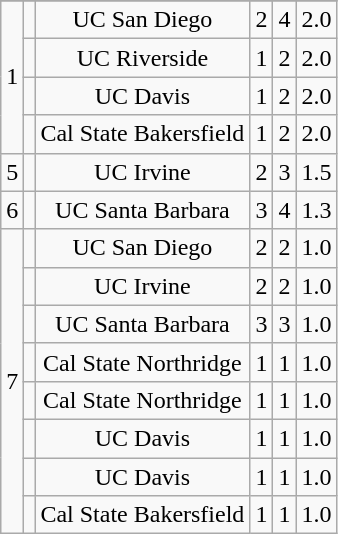<table class="wikitable sortable" style="text-align:center">
<tr>
</tr>
<tr>
<td rowspan="4">1</td>
<td></td>
<td>UC San Diego</td>
<td>2</td>
<td>4</td>
<td>2.0</td>
</tr>
<tr>
<td></td>
<td>UC Riverside</td>
<td>1</td>
<td>2</td>
<td>2.0</td>
</tr>
<tr>
<td></td>
<td>UC Davis</td>
<td>1</td>
<td>2</td>
<td>2.0</td>
</tr>
<tr>
<td></td>
<td>Cal State Bakersfield</td>
<td>1</td>
<td>2</td>
<td>2.0</td>
</tr>
<tr>
<td>5</td>
<td></td>
<td>UC Irvine</td>
<td>2</td>
<td>3</td>
<td>1.5</td>
</tr>
<tr>
<td>6</td>
<td></td>
<td>UC Santa Barbara</td>
<td>3</td>
<td>4</td>
<td>1.3</td>
</tr>
<tr>
<td rowspan="8">7</td>
<td></td>
<td>UC San Diego</td>
<td>2</td>
<td>2</td>
<td>1.0</td>
</tr>
<tr>
<td></td>
<td>UC Irvine</td>
<td>2</td>
<td>2</td>
<td>1.0</td>
</tr>
<tr>
<td></td>
<td>UC Santa Barbara</td>
<td>3</td>
<td>3</td>
<td>1.0</td>
</tr>
<tr>
<td></td>
<td>Cal State Northridge</td>
<td>1</td>
<td>1</td>
<td>1.0</td>
</tr>
<tr>
<td></td>
<td>Cal State Northridge</td>
<td>1</td>
<td>1</td>
<td>1.0</td>
</tr>
<tr>
<td></td>
<td>UC Davis</td>
<td>1</td>
<td>1</td>
<td>1.0</td>
</tr>
<tr>
<td></td>
<td>UC Davis</td>
<td>1</td>
<td>1</td>
<td>1.0</td>
</tr>
<tr>
<td></td>
<td>Cal State Bakersfield</td>
<td>1</td>
<td>1</td>
<td>1.0</td>
</tr>
</table>
